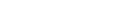<table style="width100%; text-align:center; font-weight:bold;">
<tr style="color:white;">
<td style="background:">87</td>
<td style="background:">59</td>
<td style="background:">51</td>
<td style="background:">15</td>
<td style="background:">1</td>
</tr>
<tr>
<td></td>
<td></td>
<td></td>
<td></td>
<td></td>
<td></td>
</tr>
</table>
